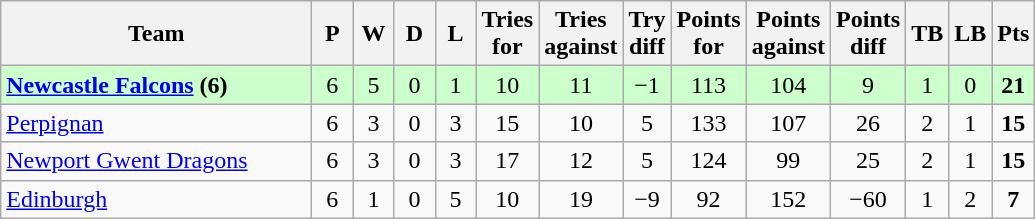<table class="wikitable" style="text-align: center;">
<tr>
<th width="200">Team</th>
<th width="20">P</th>
<th width="20">W</th>
<th width="20">D</th>
<th width="20">L</th>
<th width="20">Tries for</th>
<th width="20">Tries against</th>
<th width="20">Try diff</th>
<th width="20">Points for</th>
<th width="20">Points against</th>
<th width="25">Points diff</th>
<th width="20">TB</th>
<th width="20">LB</th>
<th width="20">Pts</th>
</tr>
<tr bgcolor=#ccffcc>
<td align=left> <strong><a href='#'>Newcastle Falcons</a> (6)</strong></td>
<td>6</td>
<td>5</td>
<td>0</td>
<td>1</td>
<td>10</td>
<td>11</td>
<td>−1</td>
<td>113</td>
<td>104</td>
<td>9</td>
<td>1</td>
<td>0</td>
<td><strong>21</strong></td>
</tr>
<tr>
<td align=left> <a href='#'>Perpignan</a></td>
<td>6</td>
<td>3</td>
<td>0</td>
<td>3</td>
<td>15</td>
<td>10</td>
<td>5</td>
<td>133</td>
<td>107</td>
<td>26</td>
<td>2</td>
<td>1</td>
<td><strong>15</strong></td>
</tr>
<tr>
<td align=left> <a href='#'>Newport Gwent Dragons</a></td>
<td>6</td>
<td>3</td>
<td>0</td>
<td>3</td>
<td>17</td>
<td>12</td>
<td>5</td>
<td>124</td>
<td>99</td>
<td>25</td>
<td>2</td>
<td>1</td>
<td><strong>15</strong></td>
</tr>
<tr>
<td align=left> <a href='#'>Edinburgh</a></td>
<td>6</td>
<td>1</td>
<td>0</td>
<td>5</td>
<td>10</td>
<td>19</td>
<td>−9</td>
<td>92</td>
<td>152</td>
<td>−60</td>
<td>1</td>
<td>2</td>
<td><strong>7</strong></td>
</tr>
</table>
